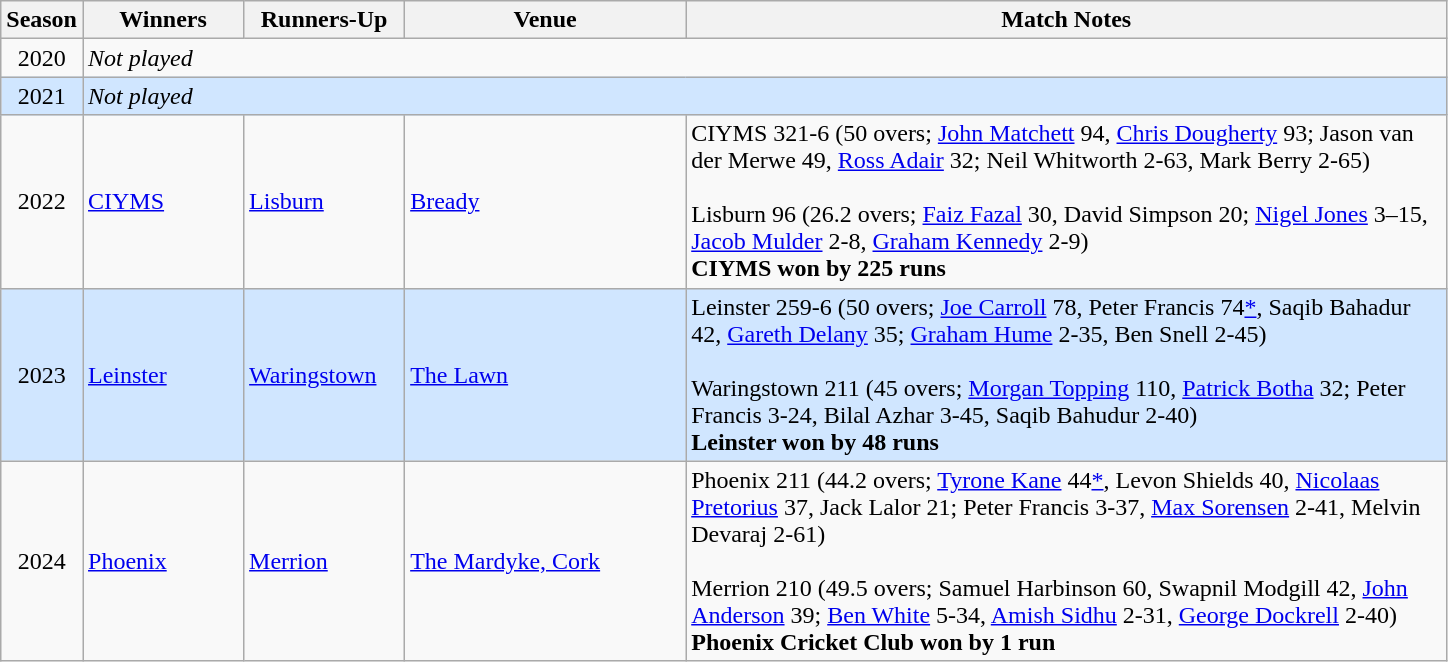<table class="wikitable">
<tr>
<th>Season</th>
<th style="width:100px;">Winners</th>
<th style="width:100px;">Runners-Up</th>
<th style="width:180px;">Venue</th>
<th style="width:500px;">Match Notes</th>
</tr>
<tr>
<td style="text-align:center;">2020</td>
<td colspan="4"><em>Not played</em></td>
</tr>
<tr style="background: #D0E6FF;">
<td style="text-align:center;">2021</td>
<td colspan="4"><em>Not played</em></td>
</tr>
<tr>
<td style="text-align:center;">2022</td>
<td><a href='#'>CIYMS</a></td>
<td><a href='#'>Lisburn</a></td>
<td><a href='#'>Bready</a></td>
<td>CIYMS 321-6 (50 overs; <a href='#'>John Matchett</a> 94, <a href='#'>Chris Dougherty</a> 93; Jason van der Merwe 49, <a href='#'>Ross Adair</a> 32; Neil Whitworth 2-63, Mark Berry 2-65)<br><br>Lisburn 96 (26.2 overs; <a href='#'>Faiz Fazal</a> 30, David Simpson 20; <a href='#'>Nigel Jones</a> 3–15, <a href='#'>Jacob Mulder</a> 2-8, <a href='#'>Graham Kennedy</a> 2-9)
<br><strong>CIYMS won by 225 runs</strong></td>
</tr>
<tr style="background: #D0E6FF;">
<td style="text-align:center;">2023</td>
<td><a href='#'>Leinster</a></td>
<td><a href='#'>Waringstown</a></td>
<td><a href='#'>The Lawn</a></td>
<td>Leinster 259-6 (50 overs; <a href='#'>Joe Carroll</a> 78, Peter Francis 74<a href='#'>*</a>, Saqib Bahadur 42, <a href='#'>Gareth Delany</a> 35; <a href='#'>Graham Hume</a> 2-35, Ben Snell 2-45)<br><br> Waringstown 211 (45 overs; <a href='#'>Morgan Topping</a> 110, <a href='#'>Patrick Botha</a> 32; Peter Francis 3-24, Bilal Azhar 3-45, Saqib Bahudur 2-40) <br> <strong>Leinster won by 48 runs</strong></td>
</tr>
<tr>
<td style="text-align:center;">2024</td>
<td><a href='#'>Phoenix</a></td>
<td><a href='#'>Merrion</a></td>
<td><a href='#'>The Mardyke, Cork</a></td>
<td>Phoenix 211 (44.2 overs; <a href='#'>Tyrone Kane</a> 44<a href='#'>*</a>, Levon Shields 40, <a href='#'>Nicolaas Pretorius</a> 37, Jack Lalor 21; Peter Francis 3-37, <a href='#'>Max Sorensen</a> 2-41, Melvin Devaraj 2-61)<br><br> Merrion 210 (49.5 overs; Samuel Harbinson 60, Swapnil Modgill 42, <a href='#'>John Anderson</a> 39; <a href='#'>Ben White</a> 5-34, <a href='#'>Amish Sidhu</a> 2-31, <a href='#'>George Dockrell</a> 2-40)
<br><strong>Phoenix Cricket Club won by 1 run</strong></td>
</tr>
</table>
